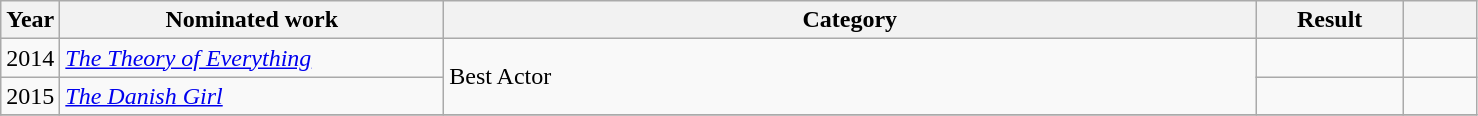<table class=wikitable>
<tr>
<th width=4%>Year</th>
<th width=26%>Nominated work</th>
<th width=55%>Category</th>
<th width=10%>Result</th>
<th width=5%></th>
</tr>
<tr>
<td>2014</td>
<td><em><a href='#'>The Theory of Everything</a></em></td>
<td rowspan="2">Best Actor</td>
<td></td>
<td></td>
</tr>
<tr>
<td>2015</td>
<td><a href='#'><em>The Danish Girl</em></a></td>
<td></td>
<td></td>
</tr>
<tr>
</tr>
</table>
